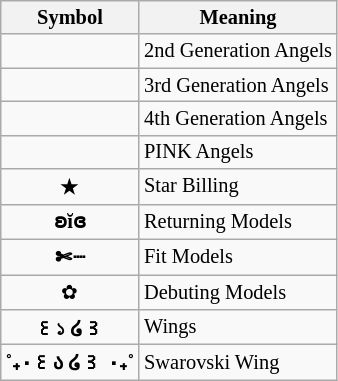<table class="sortable wikitable" style="font-size:85%;">
<tr>
<th>Symbol</th>
<th>Meaning</th>
</tr>
<tr>
<td align="center"><strong></strong></td>
<td>2nd Generation Angels</td>
</tr>
<tr>
<td align="center"><strong></strong></td>
<td>3rd Generation Angels</td>
</tr>
<tr>
<td align="center"><strong></strong></td>
<td>4th Generation Angels</td>
</tr>
<tr>
<td align="center"><strong></strong></td>
<td>PINK Angels</td>
</tr>
<tr>
<td align="center"><strong>★</strong></td>
<td>Star Billing</td>
</tr>
<tr>
<td align="center"><strong>ʚĭɞ</strong></td>
<td>Returning Models</td>
</tr>
<tr>
<td align="center"><strong>✄┈</strong></td>
<td>Fit Models</td>
</tr>
<tr>
<td align="center">✿</td>
<td>Debuting Models</td>
</tr>
<tr>
<td align="center"><strong>꒰১ ໒꒱</strong></td>
<td>Wings</td>
</tr>
<tr>
<td align="center"><strong>˚₊‧꒰ა ໒꒱ ‧₊˚</strong></td>
<td>Swarovski Wing</td>
</tr>
</table>
